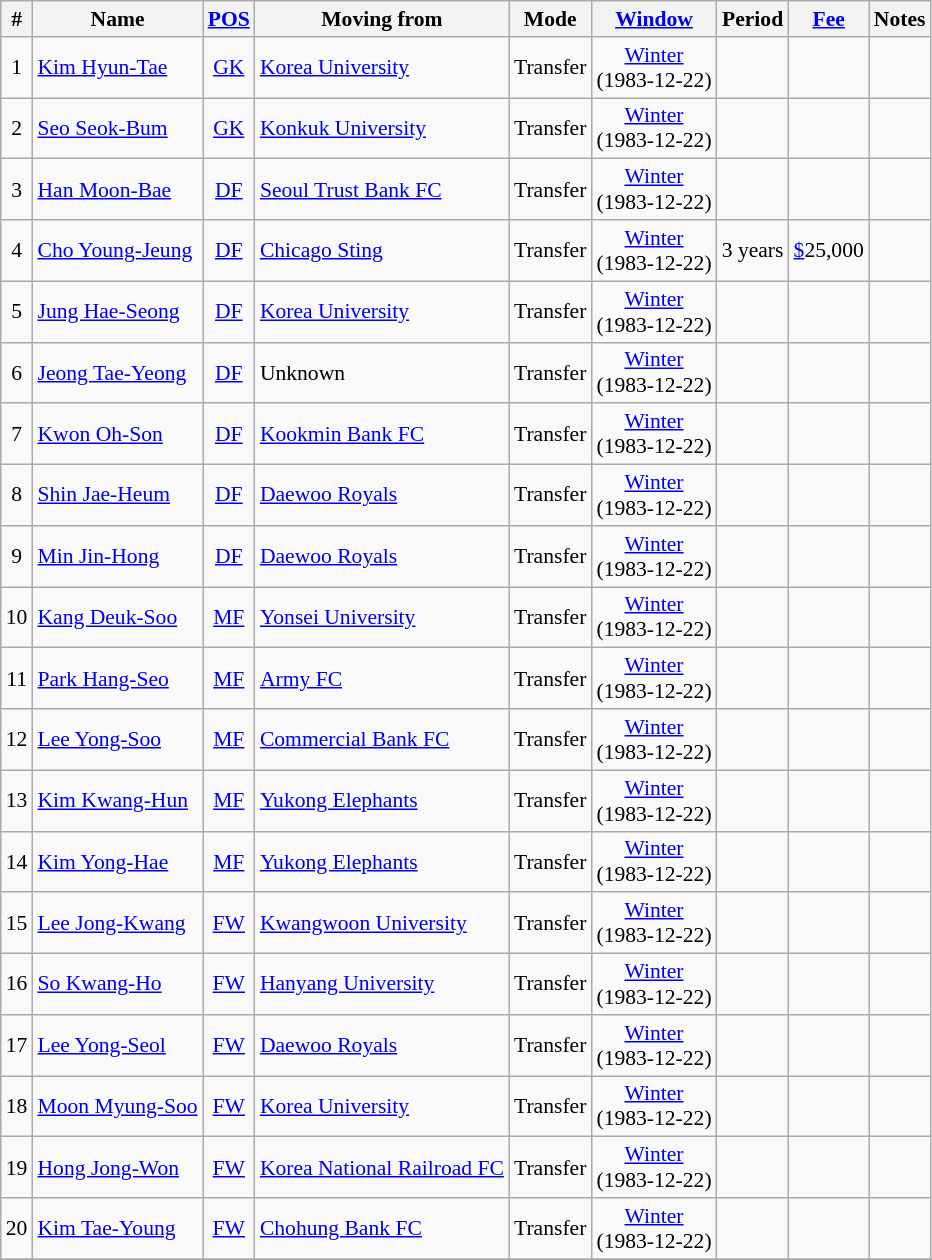<table class="wikitable sortable" style="text-align: center; font-size:90%;">
<tr>
<th>#</th>
<th>Name</th>
<th><a href='#'>POS</a></th>
<th>Moving from</th>
<th>Mode</th>
<th><a href='#'>Window</a></th>
<th>Period</th>
<th><a href='#'>Fee</a></th>
<th>Notes</th>
</tr>
<tr>
<td>1</td>
<td align=left> <a href='#'>Kim Hyun-Tae</a></td>
<td><a href='#'>GK</a></td>
<td align=left> <a href='#'>Korea University</a></td>
<td>Transfer</td>
<td><a href='#'>Winter</a><br>(1983-12-22)</td>
<td></td>
<td></td>
<td></td>
</tr>
<tr>
<td>2</td>
<td align=left> <a href='#'>Seo Seok-Bum</a></td>
<td><a href='#'>GK</a></td>
<td align=left> <a href='#'>Konkuk University</a></td>
<td>Transfer</td>
<td><a href='#'>Winter</a><br>(1983-12-22)</td>
<td></td>
<td></td>
<td></td>
</tr>
<tr>
<td>3</td>
<td align=left> <a href='#'>Han Moon-Bae</a></td>
<td><a href='#'>DF</a></td>
<td align=left> <a href='#'>Seoul Trust Bank FC</a></td>
<td>Transfer</td>
<td><a href='#'>Winter</a><br>(1983-12-22)</td>
<td></td>
<td></td>
<td></td>
</tr>
<tr>
<td>4</td>
<td align=left> <a href='#'>Cho Young-Jeung</a></td>
<td><a href='#'>DF</a></td>
<td align=left> <a href='#'>Chicago Sting</a></td>
<td>Transfer</td>
<td><a href='#'>Winter</a><br>(1983-12-22)</td>
<td>3 years</td>
<td><a href='#'>$</a>25,000</td>
<td></td>
</tr>
<tr>
<td>5</td>
<td align=left> <a href='#'>Jung Hae-Seong</a></td>
<td><a href='#'>DF</a></td>
<td align=left> <a href='#'>Korea University</a></td>
<td>Transfer</td>
<td><a href='#'>Winter</a><br>(1983-12-22)</td>
<td></td>
<td></td>
<td></td>
</tr>
<tr>
<td>6</td>
<td align=left> <a href='#'>Jeong Tae-Yeong</a></td>
<td><a href='#'>DF</a></td>
<td align=left> Unknown</td>
<td>Transfer</td>
<td><a href='#'>Winter</a><br>(1983-12-22)</td>
<td></td>
<td></td>
<td></td>
</tr>
<tr>
<td>7</td>
<td align=left> <a href='#'>Kwon Oh-Son</a></td>
<td><a href='#'>DF</a></td>
<td align=left> <a href='#'>Kookmin Bank FC</a></td>
<td>Transfer</td>
<td><a href='#'>Winter</a><br>(1983-12-22)</td>
<td></td>
<td></td>
<td></td>
</tr>
<tr>
<td>8</td>
<td align=left> <a href='#'>Shin Jae-Heum</a></td>
<td><a href='#'>DF</a></td>
<td align=left> <a href='#'>Daewoo Royals</a></td>
<td>Transfer</td>
<td><a href='#'>Winter</a><br>(1983-12-22)</td>
<td></td>
<td></td>
<td></td>
</tr>
<tr>
<td>9</td>
<td align=left> <a href='#'>Min Jin-Hong</a></td>
<td><a href='#'>DF</a></td>
<td align=left> <a href='#'>Daewoo Royals</a></td>
<td>Transfer</td>
<td><a href='#'>Winter</a><br>(1983-12-22)</td>
<td></td>
<td></td>
<td></td>
</tr>
<tr>
<td>10</td>
<td align=left> <a href='#'>Kang Deuk-Soo</a></td>
<td><a href='#'>MF</a></td>
<td align=left> <a href='#'>Yonsei University</a></td>
<td>Transfer</td>
<td><a href='#'>Winter</a><br>(1983-12-22)</td>
<td></td>
<td></td>
<td></td>
</tr>
<tr>
<td>11</td>
<td align=left> <a href='#'>Park Hang-Seo</a></td>
<td><a href='#'>MF</a></td>
<td align=left> <a href='#'>Army FC</a></td>
<td>Transfer</td>
<td><a href='#'>Winter</a><br>(1983-12-22)</td>
<td></td>
<td></td>
<td></td>
</tr>
<tr>
<td>12</td>
<td align=left> <a href='#'>Lee Yong-Soo</a></td>
<td><a href='#'>MF</a></td>
<td align=left> <a href='#'>Commercial Bank FC</a></td>
<td>Transfer</td>
<td><a href='#'>Winter</a><br>(1983-12-22)</td>
<td></td>
<td></td>
<td></td>
</tr>
<tr>
<td>13</td>
<td align=left> <a href='#'>Kim Kwang-Hun</a></td>
<td><a href='#'>MF</a></td>
<td align=left> <a href='#'>Yukong Elephants</a></td>
<td>Transfer</td>
<td><a href='#'>Winter</a><br>(1983-12-22)</td>
<td></td>
<td></td>
<td></td>
</tr>
<tr>
<td>14</td>
<td align=left> <a href='#'>Kim Yong-Hae</a></td>
<td><a href='#'>MF</a></td>
<td align=left> <a href='#'>Yukong Elephants</a></td>
<td>Transfer</td>
<td><a href='#'>Winter</a><br>(1983-12-22)</td>
<td></td>
<td></td>
<td></td>
</tr>
<tr>
<td>15</td>
<td align=left> <a href='#'>Lee Jong-Kwang</a></td>
<td><a href='#'>FW</a></td>
<td align=left> <a href='#'>Kwangwoon University</a></td>
<td>Transfer</td>
<td><a href='#'>Winter</a><br>(1983-12-22)</td>
<td></td>
<td></td>
<td></td>
</tr>
<tr>
<td>16</td>
<td align=left> <a href='#'>So Kwang-Ho</a></td>
<td><a href='#'>FW</a></td>
<td align=left> <a href='#'>Hanyang University</a></td>
<td>Transfer</td>
<td><a href='#'>Winter</a><br>(1983-12-22)</td>
<td></td>
<td></td>
<td></td>
</tr>
<tr>
<td>17</td>
<td align=left> <a href='#'>Lee Yong-Seol</a></td>
<td><a href='#'>FW</a></td>
<td align=left> <a href='#'>Daewoo Royals</a></td>
<td>Transfer</td>
<td><a href='#'>Winter</a><br>(1983-12-22)</td>
<td></td>
<td></td>
<td></td>
</tr>
<tr>
<td>18</td>
<td align=left> <a href='#'>Moon Myung-Soo</a></td>
<td><a href='#'>FW</a></td>
<td align=left> <a href='#'>Korea University</a></td>
<td>Transfer</td>
<td><a href='#'>Winter</a><br>(1983-12-22)</td>
<td></td>
<td></td>
<td></td>
</tr>
<tr>
<td>19</td>
<td align=left> <a href='#'>Hong Jong-Won</a></td>
<td><a href='#'>FW</a></td>
<td align=left> <a href='#'>Korea National Railroad FC</a></td>
<td>Transfer</td>
<td><a href='#'>Winter</a><br>(1983-12-22)</td>
<td></td>
<td></td>
<td></td>
</tr>
<tr>
<td>20</td>
<td align=left> <a href='#'>Kim Tae-Young</a></td>
<td><a href='#'>FW</a></td>
<td align=left> <a href='#'>Chohung Bank FC</a></td>
<td>Transfer</td>
<td><a href='#'>Winter</a><br>(1983-12-22)</td>
<td></td>
<td></td>
<td></td>
</tr>
<tr>
</tr>
</table>
